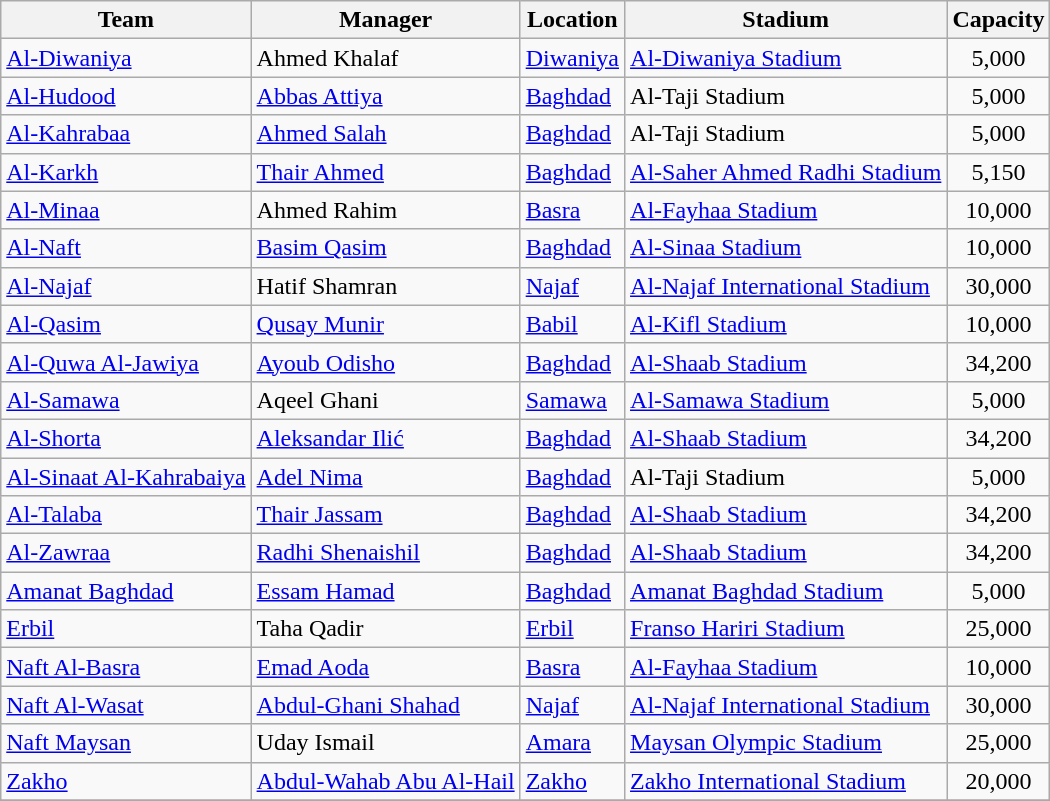<table class="wikitable sortable">
<tr>
<th>Team</th>
<th>Manager</th>
<th>Location</th>
<th>Stadium</th>
<th>Capacity</th>
</tr>
<tr>
<td><a href='#'>Al-Diwaniya</a></td>
<td> Ahmed Khalaf</td>
<td><a href='#'>Diwaniya</a></td>
<td><a href='#'>Al-Diwaniya Stadium</a></td>
<td style="text-align:center">5,000</td>
</tr>
<tr>
<td><a href='#'>Al-Hudood</a></td>
<td> <a href='#'>Abbas Attiya</a></td>
<td><a href='#'>Baghdad</a></td>
<td>Al-Taji Stadium</td>
<td style="text-align:center">5,000</td>
</tr>
<tr>
<td><a href='#'>Al-Kahrabaa</a></td>
<td> <a href='#'>Ahmed Salah</a></td>
<td><a href='#'>Baghdad</a></td>
<td>Al-Taji Stadium</td>
<td style="text-align:center">5,000</td>
</tr>
<tr>
<td><a href='#'>Al-Karkh</a></td>
<td> <a href='#'>Thair Ahmed</a></td>
<td><a href='#'>Baghdad</a></td>
<td><a href='#'>Al-Saher Ahmed Radhi Stadium</a></td>
<td style="text-align:center">5,150</td>
</tr>
<tr>
<td><a href='#'>Al-Minaa</a></td>
<td> Ahmed Rahim</td>
<td><a href='#'>Basra</a></td>
<td><a href='#'>Al-Fayhaa Stadium</a></td>
<td style="text-align:center">10,000</td>
</tr>
<tr>
<td><a href='#'>Al-Naft</a></td>
<td> <a href='#'>Basim Qasim</a></td>
<td><a href='#'>Baghdad</a></td>
<td><a href='#'>Al-Sinaa Stadium</a></td>
<td style="text-align:center">10,000</td>
</tr>
<tr>
<td><a href='#'>Al-Najaf</a></td>
<td> Hatif Shamran</td>
<td><a href='#'>Najaf</a></td>
<td><a href='#'>Al-Najaf International Stadium</a></td>
<td style="text-align:center">30,000</td>
</tr>
<tr>
<td><a href='#'>Al-Qasim</a></td>
<td> <a href='#'>Qusay Munir</a></td>
<td><a href='#'>Babil</a></td>
<td><a href='#'>Al-Kifl Stadium</a></td>
<td style="text-align:center">10,000</td>
</tr>
<tr>
<td><a href='#'>Al-Quwa Al-Jawiya</a></td>
<td> <a href='#'>Ayoub Odisho</a></td>
<td><a href='#'>Baghdad</a></td>
<td><a href='#'>Al-Shaab Stadium</a></td>
<td style="text-align:center">34,200</td>
</tr>
<tr>
<td><a href='#'>Al-Samawa</a></td>
<td> Aqeel Ghani</td>
<td><a href='#'>Samawa</a></td>
<td><a href='#'>Al-Samawa Stadium</a></td>
<td style="text-align:center">5,000</td>
</tr>
<tr>
<td><a href='#'>Al-Shorta</a></td>
<td> <a href='#'>Aleksandar Ilić</a></td>
<td><a href='#'>Baghdad</a></td>
<td><a href='#'>Al-Shaab Stadium</a></td>
<td style="text-align:center">34,200</td>
</tr>
<tr>
<td><a href='#'>Al-Sinaat Al-Kahrabaiya</a></td>
<td> <a href='#'>Adel Nima</a></td>
<td><a href='#'>Baghdad</a></td>
<td>Al-Taji Stadium</td>
<td style="text-align:center">5,000</td>
</tr>
<tr>
<td><a href='#'>Al-Talaba</a></td>
<td> <a href='#'>Thair Jassam</a></td>
<td><a href='#'>Baghdad</a></td>
<td><a href='#'>Al-Shaab Stadium</a></td>
<td style="text-align:center">34,200</td>
</tr>
<tr>
<td><a href='#'>Al-Zawraa</a></td>
<td> <a href='#'>Radhi Shenaishil</a></td>
<td><a href='#'>Baghdad</a></td>
<td><a href='#'>Al-Shaab Stadium</a></td>
<td style="text-align:center">34,200</td>
</tr>
<tr>
<td><a href='#'>Amanat Baghdad</a></td>
<td> <a href='#'>Essam Hamad</a></td>
<td><a href='#'>Baghdad</a></td>
<td><a href='#'>Amanat Baghdad Stadium</a></td>
<td style="text-align:center">5,000</td>
</tr>
<tr>
<td><a href='#'>Erbil</a></td>
<td> Taha Qadir</td>
<td><a href='#'>Erbil</a></td>
<td><a href='#'>Franso Hariri Stadium</a></td>
<td style="text-align:center">25,000</td>
</tr>
<tr>
<td><a href='#'>Naft Al-Basra</a></td>
<td> <a href='#'>Emad Aoda</a></td>
<td><a href='#'>Basra</a></td>
<td><a href='#'>Al-Fayhaa Stadium</a></td>
<td style="text-align:center">10,000</td>
</tr>
<tr>
<td><a href='#'>Naft Al-Wasat</a></td>
<td> <a href='#'>Abdul-Ghani Shahad</a></td>
<td><a href='#'>Najaf</a></td>
<td><a href='#'>Al-Najaf International Stadium</a></td>
<td style="text-align:center">30,000</td>
</tr>
<tr>
<td><a href='#'>Naft Maysan</a></td>
<td> Uday Ismail</td>
<td><a href='#'>Amara</a></td>
<td><a href='#'>Maysan Olympic Stadium</a></td>
<td style="text-align:center">25,000</td>
</tr>
<tr>
<td><a href='#'>Zakho</a></td>
<td> <a href='#'>Abdul-Wahab Abu Al-Hail</a></td>
<td><a href='#'>Zakho</a></td>
<td><a href='#'>Zakho International Stadium</a></td>
<td style="text-align:center">20,000</td>
</tr>
<tr>
</tr>
</table>
